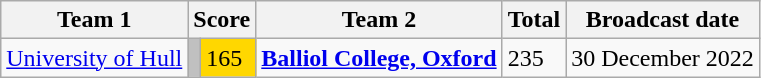<table class="wikitable">
<tr>
<th>Team 1</th>
<th colspan=2>Score</th>
<th>Team 2</th>
<th>Total</th>
<th>Broadcast date</th>
</tr>
<tr>
<td><a href='#'>University of Hull</a></td>
<td style="background:silver"></td>
<td style="background:gold">165</td>
<td><strong><a href='#'>Balliol College, Oxford</a></strong></td>
<td>235</td>
<td>30 December 2022</td>
</tr>
</table>
